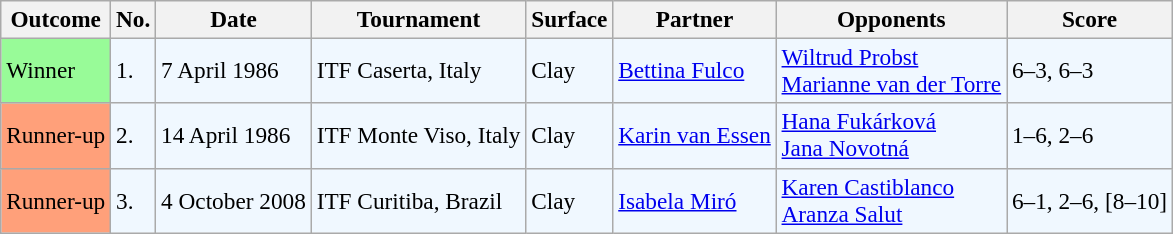<table class="wikitable" style="font-size:97%;">
<tr>
<th>Outcome</th>
<th>No.</th>
<th>Date</th>
<th>Tournament</th>
<th>Surface</th>
<th>Partner</th>
<th>Opponents</th>
<th>Score</th>
</tr>
<tr style="background:#f0f8ff;">
<td bgcolor="98FB98">Winner</td>
<td>1.</td>
<td>7 April 1986</td>
<td>ITF Caserta, Italy</td>
<td>Clay</td>
<td> <a href='#'>Bettina Fulco</a></td>
<td> <a href='#'>Wiltrud Probst</a> <br>  <a href='#'>Marianne van der Torre</a></td>
<td>6–3, 6–3</td>
</tr>
<tr style="background:#f0f8ff;">
<td bgcolor="FFA07A">Runner-up</td>
<td>2.</td>
<td>14 April 1986</td>
<td>ITF Monte Viso, Italy</td>
<td>Clay</td>
<td> <a href='#'>Karin van Essen</a></td>
<td> <a href='#'>Hana Fukárková</a> <br>  <a href='#'>Jana Novotná</a></td>
<td>1–6, 2–6</td>
</tr>
<tr style="background:#f0f8ff;">
<td bgcolor="FFA07A">Runner-up</td>
<td>3.</td>
<td>4 October 2008</td>
<td>ITF Curitiba, Brazil</td>
<td>Clay</td>
<td> <a href='#'>Isabela Miró</a></td>
<td> <a href='#'>Karen Castiblanco</a> <br>  <a href='#'>Aranza Salut</a></td>
<td>6–1, 2–6, [8–10]</td>
</tr>
</table>
